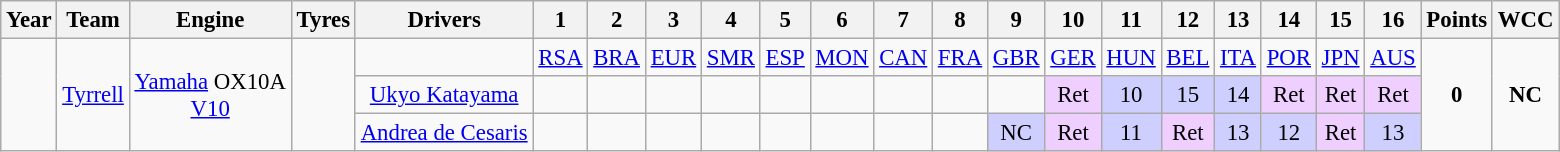<table class="wikitable" style="text-align:center; font-size:95%">
<tr>
<th>Year</th>
<th>Team</th>
<th>Engine</th>
<th>Tyres</th>
<th>Drivers</th>
<th>1</th>
<th>2</th>
<th>3</th>
<th>4</th>
<th>5</th>
<th>6</th>
<th>7</th>
<th>8</th>
<th>9</th>
<th>10</th>
<th>11</th>
<th>12</th>
<th>13</th>
<th>14</th>
<th>15</th>
<th>16</th>
<th>Points</th>
<th>WCC</th>
</tr>
<tr>
<td rowspan="3"></td>
<td rowspan="3"><a href='#'>Tyrrell</a></td>
<td rowspan="3"><a href='#'>Yamaha</a> OX10A<br><a href='#'>V10</a></td>
<td rowspan="3"></td>
<td></td>
<td><a href='#'>RSA</a></td>
<td><a href='#'>BRA</a></td>
<td><a href='#'>EUR</a></td>
<td><a href='#'>SMR</a></td>
<td><a href='#'>ESP</a></td>
<td><a href='#'>MON</a></td>
<td><a href='#'>CAN</a></td>
<td><a href='#'>FRA</a></td>
<td><a href='#'>GBR</a></td>
<td><a href='#'>GER</a></td>
<td><a href='#'>HUN</a></td>
<td><a href='#'>BEL</a></td>
<td><a href='#'>ITA</a></td>
<td><a href='#'>POR</a></td>
<td><a href='#'>JPN</a></td>
<td><a href='#'>AUS</a></td>
<td rowspan="3"><strong>0</strong></td>
<td rowspan="3"><strong>NC</strong></td>
</tr>
<tr>
<td> <a href='#'>Ukyo Katayama</a></td>
<td></td>
<td></td>
<td></td>
<td></td>
<td></td>
<td></td>
<td></td>
<td></td>
<td></td>
<td style="background:#EFCFFF;">Ret</td>
<td style="background:#CFCFFF;">10</td>
<td style="background:#CFCFFF;">15</td>
<td style="background:#CFCFFF;">14</td>
<td style="background:#EFCFFF;">Ret</td>
<td style="background:#EFCFFF;">Ret</td>
<td style="background:#EFCFFF;">Ret</td>
</tr>
<tr>
<td> <a href='#'>Andrea de Cesaris</a></td>
<td></td>
<td></td>
<td></td>
<td></td>
<td></td>
<td></td>
<td></td>
<td></td>
<td style="background:#CFCFFF;">NC</td>
<td style="background:#EFCFFF;">Ret</td>
<td style="background:#CFCFFF;">11</td>
<td style="background:#EFCFFF;">Ret</td>
<td style="background:#CFCFFF;">13</td>
<td style="background:#CFCFFF;">12</td>
<td style="background:#EFCFFF;">Ret</td>
<td style="background:#CFCFFF;">13</td>
</tr>
</table>
